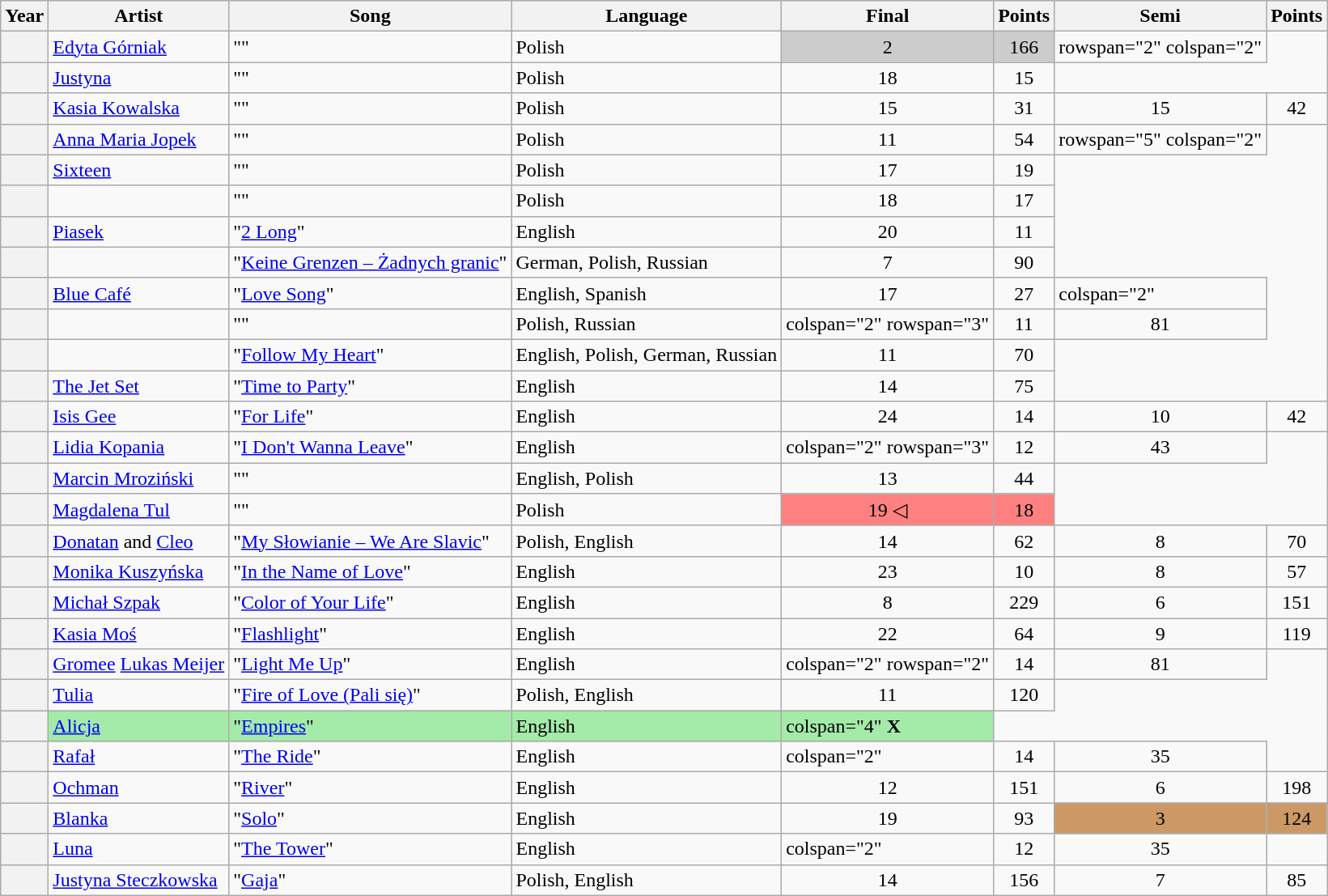<table class="wikitable sortable plainrowheaders">
<tr>
<th scope="col">Year</th>
<th scope="col">Artist</th>
<th scope="col">Song</th>
<th scope="col">Language</th>
<th scope="col" data-sort-type="number">Final</th>
<th scope="col" data-sort-type="number">Points</th>
<th scope="col" data-sort-type="number">Semi</th>
<th scope="col" data-sort-type="number">Points</th>
</tr>
<tr>
<th scope="row" style="text-align:center;"></th>
<td><a href='#'>Edyta Górniak</a></td>
<td>""</td>
<td>Polish</td>
<td style="text-align:center; background-color:#CCC;">2</td>
<td style="text-align:center; background-color:#CCC;">166</td>
<td>rowspan="2" colspan="2" </td>
</tr>
<tr>
<th scope="row" style="text-align:center;"></th>
<td><a href='#'>Justyna</a></td>
<td>""</td>
<td>Polish</td>
<td style="text-align:center;">18</td>
<td style="text-align:center;">15</td>
</tr>
<tr>
<th scope="row" style="text-align:center;"></th>
<td><a href='#'>Kasia Kowalska</a></td>
<td>""</td>
<td>Polish</td>
<td style="text-align:center;">15</td>
<td style="text-align:center;">31</td>
<td style="text-align:center;">15</td>
<td style="text-align:center;">42</td>
</tr>
<tr>
<th scope="row" style="text-align:center;"></th>
<td><a href='#'>Anna Maria Jopek</a></td>
<td>""</td>
<td>Polish</td>
<td style="text-align:center;">11</td>
<td style="text-align:center;">54</td>
<td>rowspan="5" colspan="2" </td>
</tr>
<tr>
<th scope="row" style="text-align:center;"></th>
<td><a href='#'>Sixteen</a></td>
<td>""</td>
<td>Polish</td>
<td style="text-align:center;">17</td>
<td style="text-align:center;">19</td>
</tr>
<tr>
<th scope="row" style="text-align:center;"></th>
<td></td>
<td>""</td>
<td>Polish</td>
<td style="text-align:center;">18</td>
<td style="text-align:center;">17</td>
</tr>
<tr>
<th scope="row" style="text-align:center;"></th>
<td><a href='#'>Piasek</a></td>
<td>"<a href='#'>2 Long</a>"</td>
<td>English</td>
<td style="text-align:center;">20</td>
<td style="text-align:center;">11</td>
</tr>
<tr>
<th scope="row" style="text-align:center;"></th>
<td></td>
<td>"<a href='#'><span>Keine Grenzen</span> – <span>Żadnych granic</span></a>"</td>
<td>German, Polish, Russian</td>
<td style="text-align:center;">7</td>
<td style="text-align:center;">90</td>
</tr>
<tr>
<th scope="row" style="text-align:center;"></th>
<td><a href='#'>Blue Café</a></td>
<td>"<a href='#'>Love Song</a>"</td>
<td>English, Spanish</td>
<td style="text-align:center;">17</td>
<td style="text-align:center;">27</td>
<td>colspan="2" </td>
</tr>
<tr>
<th scope="row" style="text-align:center;"></th>
<td></td>
<td>""</td>
<td>Polish, Russian</td>
<td>colspan="2" rowspan="3" </td>
<td style="text-align:center;">11</td>
<td style="text-align:center;">81</td>
</tr>
<tr>
<th scope="row" style="text-align:center;"></th>
<td></td>
<td>"<a href='#'>Follow My Heart</a>"</td>
<td>English, Polish, German, Russian</td>
<td style="text-align:center;">11</td>
<td style="text-align:center;">70</td>
</tr>
<tr>
<th scope="row" style="text-align:center;"></th>
<td><a href='#'>The Jet Set</a></td>
<td>"<a href='#'>Time to Party</a>"</td>
<td>English</td>
<td style="text-align:center;">14</td>
<td style="text-align:center;">75</td>
</tr>
<tr>
<th scope="row" style="text-align:center;"></th>
<td><a href='#'>Isis Gee</a></td>
<td>"<a href='#'>For Life</a>"</td>
<td>English</td>
<td style="text-align:center;">24</td>
<td style="text-align:center;">14</td>
<td style="text-align:center;">10</td>
<td style="text-align:center;">42</td>
</tr>
<tr>
<th scope="row" style="text-align:center;"></th>
<td><a href='#'>Lidia Kopania</a></td>
<td>"<a href='#'>I Don't Wanna Leave</a>"</td>
<td>English</td>
<td>colspan="2" rowspan="3" </td>
<td style="text-align:center;">12</td>
<td style="text-align:center;">43</td>
</tr>
<tr>
<th scope="row" style="text-align:center;"></th>
<td><a href='#'>Marcin Mroziński</a></td>
<td>""</td>
<td>English, Polish</td>
<td style="text-align:center;">13</td>
<td style="text-align:center;">44</td>
</tr>
<tr>
<th scope="row" style="text-align:center;"></th>
<td><a href='#'>Magdalena Tul</a></td>
<td>""</td>
<td>Polish</td>
<td style="text-align:center; background-color:#FE8080;">19 ◁</td>
<td style="text-align:center; background-color:#FE8080;">18</td>
</tr>
<tr>
<th scope="row" style="text-align:center;"></th>
<td><a href='#'>Donatan</a> and <a href='#'>Cleo</a></td>
<td>"<a href='#'><span>My Słowianie</span> – We Are Slavic</a>"</td>
<td>Polish, English</td>
<td style="text-align:center;">14</td>
<td style="text-align:center;">62</td>
<td style="text-align:center;">8</td>
<td style="text-align:center;">70</td>
</tr>
<tr>
<th scope="row" style="text-align:center;"></th>
<td><a href='#'>Monika Kuszyńska</a></td>
<td>"<a href='#'>In the Name of Love</a>"</td>
<td>English</td>
<td style="text-align:center;">23</td>
<td style="text-align:center;">10</td>
<td style="text-align:center;">8</td>
<td style="text-align:center;">57</td>
</tr>
<tr>
<th scope="row" style="text-align:center;"></th>
<td><a href='#'>Michał Szpak</a></td>
<td>"<a href='#'>Color of Your Life</a>"</td>
<td>English</td>
<td style="text-align:center;">8</td>
<td style="text-align:center;">229</td>
<td style="text-align:center;">6</td>
<td style="text-align:center;">151</td>
</tr>
<tr>
<th scope="row" style="text-align:center;"></th>
<td><a href='#'>Kasia Moś</a></td>
<td>"<a href='#'>Flashlight</a>"</td>
<td>English</td>
<td style="text-align:center;">22</td>
<td style="text-align:center;">64</td>
<td style="text-align:center;">9</td>
<td style="text-align:center;">119</td>
</tr>
<tr>
<th scope="row" style="text-align:center;"></th>
<td><a href='#'>Gromee</a>  <a href='#'>Lukas Meijer</a></td>
<td>"<a href='#'>Light Me Up</a>"</td>
<td>English</td>
<td>colspan="2" rowspan="2" </td>
<td style="text-align:center;">14</td>
<td style="text-align:center;">81</td>
</tr>
<tr>
<th scope="row" style="text-align:center;"></th>
<td><a href='#'>Tulia</a></td>
<td>"<a href='#'>Fire of Love (<span>Pali się</span>)</a>"</td>
<td>Polish, English</td>
<td style="text-align:center;">11</td>
<td style="text-align:center;">120</td>
</tr>
<tr style="background-color:#A4EAA9;">
<th scope="row" style="text-align:center;"></th>
<td><a href='#'>Alicja</a></td>
<td>"<a href='#'>Empires</a>"</td>
<td>English</td>
<td>colspan="4"  <strong>X</strong></td>
</tr>
<tr>
<th scope="row" style="text-align:center;"></th>
<td><a href='#'>Rafał</a></td>
<td>"<a href='#'>The Ride</a>"</td>
<td>English</td>
<td>colspan="2" </td>
<td style="text-align:center;">14</td>
<td style="text-align:center;">35</td>
</tr>
<tr>
<th scope="row" style="text-align:center;"></th>
<td><a href='#'>Ochman</a></td>
<td>"<a href='#'>River</a>"</td>
<td>English</td>
<td style="text-align:center;">12</td>
<td style="text-align:center;">151</td>
<td style="text-align:center;">6</td>
<td style="text-align:center;">198</td>
</tr>
<tr>
<th scope="row" style="text-align:center;"></th>
<td><a href='#'>Blanka</a></td>
<td>"<a href='#'>Solo</a>"</td>
<td>English</td>
<td style="text-align:center;">19</td>
<td style="text-align:center;">93</td>
<td style="text-align:center; background-color:#C96;">3</td>
<td style="text-align:center; background-color:#C96;">124</td>
</tr>
<tr>
<th scope="row" style="text-align:center;"></th>
<td><a href='#'>Luna</a></td>
<td>"<a href='#'>The Tower</a>"</td>
<td>English</td>
<td>colspan="2" </td>
<td style="text-align:center;">12</td>
<td style="text-align:center;">35</td>
</tr>
<tr>
<th scope="row" style="text-align:center;"></th>
<td><a href='#'>Justyna Steczkowska</a></td>
<td>"<a href='#'>Gaja</a>"</td>
<td>Polish, English</td>
<td style="text-align:center;">14</td>
<td style="text-align:center;">156</td>
<td style="text-align:center;">7</td>
<td style="text-align:center;">85</td>
</tr>
</table>
